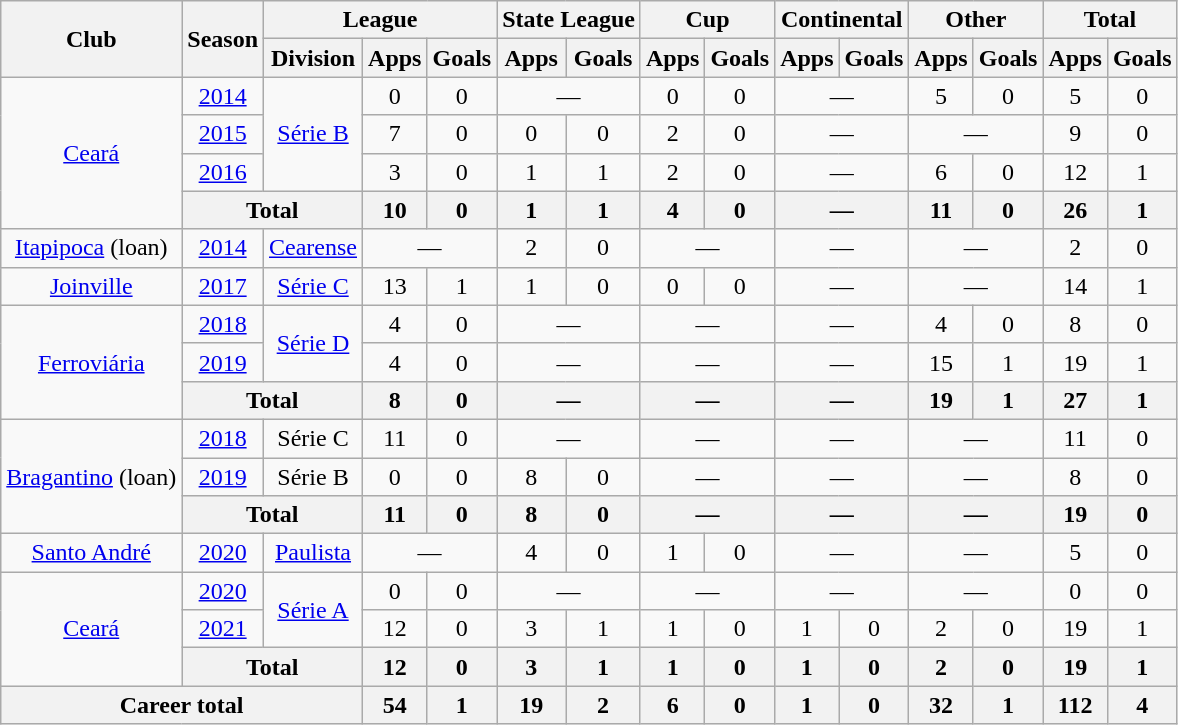<table class="wikitable" style="text-align: center;">
<tr>
<th rowspan="2">Club</th>
<th rowspan="2">Season</th>
<th colspan="3">League</th>
<th colspan="2">State League</th>
<th colspan="2">Cup</th>
<th colspan="2">Continental</th>
<th colspan="2">Other</th>
<th colspan="2">Total</th>
</tr>
<tr>
<th>Division</th>
<th>Apps</th>
<th>Goals</th>
<th>Apps</th>
<th>Goals</th>
<th>Apps</th>
<th>Goals</th>
<th>Apps</th>
<th>Goals</th>
<th>Apps</th>
<th>Goals</th>
<th>Apps</th>
<th>Goals</th>
</tr>
<tr>
<td rowspan="4" valign="center"><a href='#'>Ceará</a></td>
<td><a href='#'>2014</a></td>
<td rowspan="3"><a href='#'>Série B</a></td>
<td>0</td>
<td>0</td>
<td colspan="2">—</td>
<td>0</td>
<td>0</td>
<td colspan="2">—</td>
<td>5</td>
<td>0</td>
<td>5</td>
<td>0</td>
</tr>
<tr>
<td><a href='#'>2015</a></td>
<td>7</td>
<td>0</td>
<td>0</td>
<td>0</td>
<td>2</td>
<td>0</td>
<td colspan="2">—</td>
<td colspan="2">—</td>
<td>9</td>
<td>0</td>
</tr>
<tr>
<td><a href='#'>2016</a></td>
<td>3</td>
<td>0</td>
<td>1</td>
<td>1</td>
<td>2</td>
<td>0</td>
<td colspan="2">—</td>
<td>6</td>
<td>0</td>
<td>12</td>
<td>1</td>
</tr>
<tr>
<th colspan="2">Total</th>
<th>10</th>
<th>0</th>
<th>1</th>
<th>1</th>
<th>4</th>
<th>0</th>
<th colspan="2">—</th>
<th>11</th>
<th>0</th>
<th>26</th>
<th>1</th>
</tr>
<tr>
<td valign="center"><a href='#'>Itapipoca</a> (loan)</td>
<td><a href='#'>2014</a></td>
<td><a href='#'>Cearense</a></td>
<td colspan="2">—</td>
<td>2</td>
<td>0</td>
<td colspan="2">—</td>
<td colspan="2">—</td>
<td colspan="2">—</td>
<td>2</td>
<td>0</td>
</tr>
<tr>
<td valign="center"><a href='#'>Joinville</a></td>
<td><a href='#'>2017</a></td>
<td><a href='#'>Série C</a></td>
<td>13</td>
<td>1</td>
<td>1</td>
<td>0</td>
<td>0</td>
<td>0</td>
<td colspan="2">—</td>
<td colspan="2">—</td>
<td>14</td>
<td>1</td>
</tr>
<tr>
<td rowspan="3" valign="center"><a href='#'>Ferroviária</a></td>
<td><a href='#'>2018</a></td>
<td rowspan="2"><a href='#'>Série D</a></td>
<td>4</td>
<td>0</td>
<td colspan="2">—</td>
<td colspan="2">—</td>
<td colspan="2">—</td>
<td>4</td>
<td>0</td>
<td>8</td>
<td>0</td>
</tr>
<tr>
<td><a href='#'>2019</a></td>
<td>4</td>
<td>0</td>
<td colspan="2">—</td>
<td colspan="2">—</td>
<td colspan="2">—</td>
<td>15</td>
<td>1</td>
<td>19</td>
<td>1</td>
</tr>
<tr>
<th colspan="2">Total</th>
<th>8</th>
<th>0</th>
<th colspan="2">—</th>
<th colspan="2">—</th>
<th colspan="2">—</th>
<th>19</th>
<th>1</th>
<th>27</th>
<th>1</th>
</tr>
<tr>
<td rowspan="3" valign="center"><a href='#'>Bragantino</a> (loan)</td>
<td><a href='#'>2018</a></td>
<td>Série C</td>
<td>11</td>
<td>0</td>
<td colspan="2">—</td>
<td colspan="2">—</td>
<td colspan="2">—</td>
<td colspan="2">—</td>
<td>11</td>
<td>0</td>
</tr>
<tr>
<td><a href='#'>2019</a></td>
<td>Série B</td>
<td>0</td>
<td>0</td>
<td>8</td>
<td>0</td>
<td colspan="2">—</td>
<td colspan="2">—</td>
<td colspan="2">—</td>
<td>8</td>
<td>0</td>
</tr>
<tr>
<th colspan="2">Total</th>
<th>11</th>
<th>0</th>
<th>8</th>
<th>0</th>
<th colspan="2">—</th>
<th colspan="2">—</th>
<th colspan="2">—</th>
<th>19</th>
<th>0</th>
</tr>
<tr>
<td valign="center"><a href='#'>Santo André</a></td>
<td><a href='#'>2020</a></td>
<td><a href='#'>Paulista</a></td>
<td colspan="2">—</td>
<td>4</td>
<td>0</td>
<td>1</td>
<td>0</td>
<td colspan="2">—</td>
<td colspan="2">—</td>
<td>5</td>
<td>0</td>
</tr>
<tr>
<td rowspan="3" valign="center"><a href='#'>Ceará</a></td>
<td><a href='#'>2020</a></td>
<td rowspan="2"><a href='#'>Série A</a></td>
<td>0</td>
<td>0</td>
<td colspan="2">—</td>
<td colspan="2">—</td>
<td colspan="2">—</td>
<td colspan="2">—</td>
<td>0</td>
<td>0</td>
</tr>
<tr>
<td><a href='#'>2021</a></td>
<td>12</td>
<td>0</td>
<td>3</td>
<td>1</td>
<td>1</td>
<td>0</td>
<td>1</td>
<td>0</td>
<td>2</td>
<td>0</td>
<td>19</td>
<td>1</td>
</tr>
<tr>
<th colspan="2">Total</th>
<th>12</th>
<th>0</th>
<th>3</th>
<th>1</th>
<th>1</th>
<th>0</th>
<th>1</th>
<th>0</th>
<th>2</th>
<th>0</th>
<th>19</th>
<th>1</th>
</tr>
<tr>
<th colspan="3"><strong>Career total</strong></th>
<th>54</th>
<th>1</th>
<th>19</th>
<th>2</th>
<th>6</th>
<th>0</th>
<th>1</th>
<th>0</th>
<th>32</th>
<th>1</th>
<th>112</th>
<th>4</th>
</tr>
</table>
